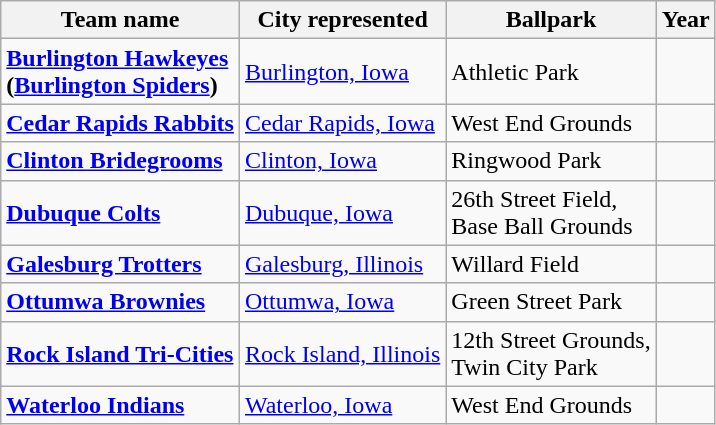<table class="wikitable">
<tr>
<th>Team name</th>
<th>City represented</th>
<th>Ballpark</th>
<th>Year</th>
</tr>
<tr>
<td><strong><a href='#'>Burlington Hawkeyes</a><br>(<a href='#'>Burlington Spiders</a>)</strong></td>
<td><a href='#'>Burlington, Iowa</a></td>
<td>Athletic Park</td>
<td></td>
</tr>
<tr>
<td><strong><a href='#'>Cedar Rapids Rabbits</a></strong></td>
<td><a href='#'>Cedar Rapids, Iowa</a></td>
<td>West End Grounds</td>
<td></td>
</tr>
<tr>
<td><strong><a href='#'>Clinton Bridegrooms</a></strong></td>
<td><a href='#'>Clinton, Iowa</a></td>
<td>Ringwood Park</td>
<td></td>
</tr>
<tr>
<td><strong><a href='#'>Dubuque Colts</a></strong></td>
<td><a href='#'>Dubuque, Iowa</a></td>
<td>26th Street Field, <br>Base Ball Grounds</td>
<td></td>
</tr>
<tr>
<td><strong><a href='#'>Galesburg Trotters</a></strong></td>
<td><a href='#'>Galesburg, Illinois</a></td>
<td>Willard Field</td>
<td></td>
</tr>
<tr>
<td><strong><a href='#'>Ottumwa Brownies</a></strong></td>
<td><a href='#'>Ottumwa, Iowa</a></td>
<td>Green Street Park</td>
<td></td>
</tr>
<tr>
<td><strong><a href='#'>Rock Island Tri-Cities</a></strong></td>
<td><a href='#'>Rock Island, Illinois</a></td>
<td>12th Street Grounds,<br> Twin City Park</td>
<td></td>
</tr>
<tr>
<td><strong><a href='#'>Waterloo Indians</a></strong></td>
<td><a href='#'>Waterloo, Iowa</a></td>
<td>West End Grounds</td>
<td></td>
</tr>
</table>
